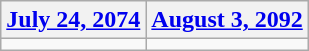<table class=wikitable>
<tr>
<th><a href='#'>July 24, 2074</a></th>
<th><a href='#'>August 3, 2092</a></th>
</tr>
<tr>
<td></td>
<td></td>
</tr>
</table>
